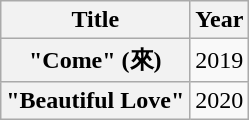<table class="wikitable plainrowheaders" style="text-align:center;">
<tr>
<th scope="col">Title</th>
<th scope="col">Year</th>
</tr>
<tr>
<th scope=row>"Come" (來) </th>
<td>2019</td>
</tr>
<tr>
<th scope=row>"Beautiful Love" </th>
<td>2020</td>
</tr>
</table>
